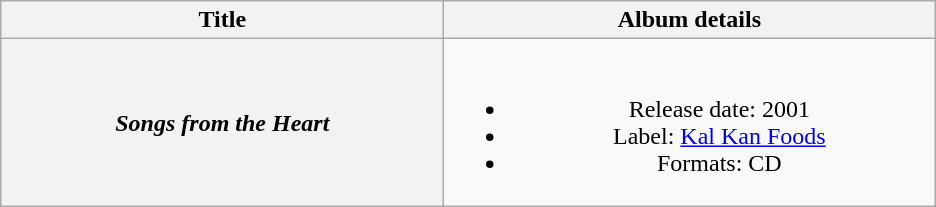<table class="wikitable plainrowheaders" style="text-align:center;">
<tr>
<th style="width:18em;">Title</th>
<th style="width:20em;">Album details</th>
</tr>
<tr>
<th scope="row"><em>Songs from the Heart</em></th>
<td><br><ul><li>Release date: 2001</li><li>Label: <a href='#'>Kal Kan Foods</a></li><li>Formats: CD</li></ul></td>
</tr>
</table>
